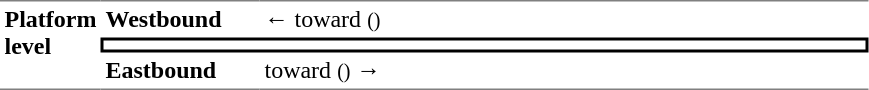<table cellpadding="3" cellspacing="0" border="0">
<tr>
<td rowspan="3" width="50" style="border-top-color: gray; border-bottom-color: gray; border-top-width: 1px; border-bottom-width: 1px; border-top-style: solid; border-bottom-style: solid;" valign="top"><strong>Platform level</strong></td>
<td width="100" style="border-top-color: gray; border-top-width: 1px; border-top-style: solid;"><strong>Westbound</strong></td>
<td width="400" style="border-top-color: gray; border-top-width: 1px; border-top-style: solid;">←  toward  <small>()</small></td>
</tr>
<tr>
<td colspan="2" style="border: 2px solid black; border-image: none; text-align: center;"></td>
</tr>
<tr>
<td style="border-bottom-color: gray; border-bottom-width: 1px; border-bottom-style: solid;"><strong>Eastbound</strong></td>
<td style="border-bottom-color: gray; border-bottom-width: 1px; border-bottom-style: solid;"> toward  <small>()</small>  →</td>
</tr>
</table>
